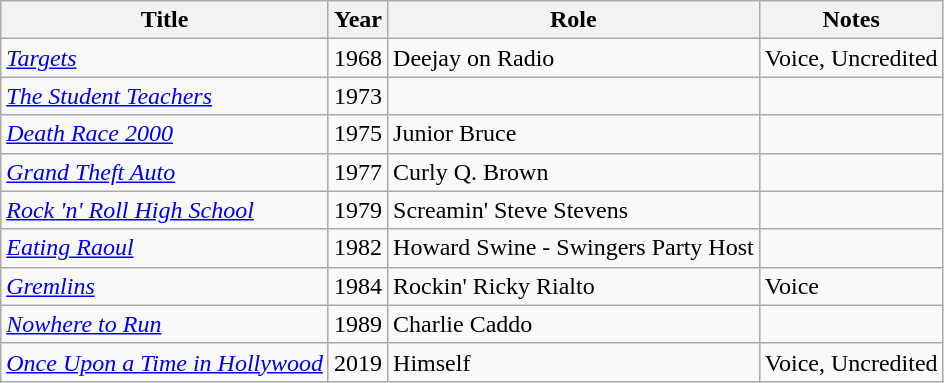<table class="wikitable sortable">
<tr>
<th>Title</th>
<th>Year</th>
<th>Role</th>
<th>Notes</th>
</tr>
<tr>
<td><em><a href='#'>Targets</a></em></td>
<td>1968</td>
<td>Deejay on Radio</td>
<td>Voice, Uncredited</td>
</tr>
<tr>
<td><em><a href='#'>The Student Teachers</a></em></td>
<td>1973</td>
<td></td>
<td></td>
</tr>
<tr>
<td><em><a href='#'>Death Race 2000</a></em></td>
<td>1975</td>
<td>Junior Bruce</td>
<td></td>
</tr>
<tr>
<td><em><a href='#'>Grand Theft Auto</a></em></td>
<td>1977</td>
<td>Curly Q. Brown</td>
<td></td>
</tr>
<tr>
<td><em><a href='#'>Rock 'n' Roll High School</a></em></td>
<td>1979</td>
<td>Screamin' Steve Stevens</td>
<td></td>
</tr>
<tr>
<td><em><a href='#'>Eating Raoul</a></em></td>
<td>1982</td>
<td>Howard Swine - Swingers Party Host</td>
<td></td>
</tr>
<tr>
<td><em><a href='#'>Gremlins</a></em></td>
<td>1984</td>
<td>Rockin' Ricky Rialto</td>
<td>Voice</td>
</tr>
<tr>
<td><em><a href='#'>Nowhere to Run</a></em></td>
<td>1989</td>
<td>Charlie Caddo</td>
<td></td>
</tr>
<tr>
<td><em><a href='#'>Once Upon a Time in Hollywood</a></em></td>
<td>2019</td>
<td>Himself</td>
<td>Voice, Uncredited</td>
</tr>
</table>
